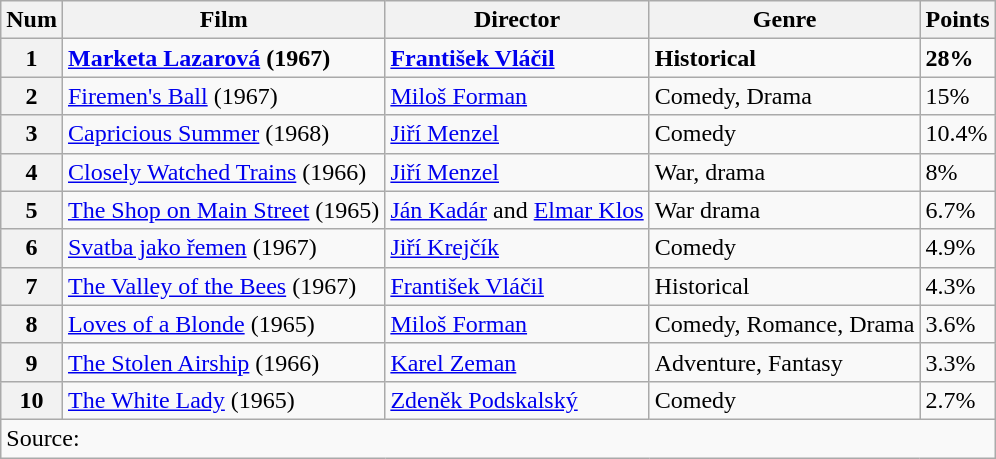<table class="wikitable">
<tr>
<th>Num</th>
<th>Film</th>
<th>Director</th>
<th>Genre</th>
<th>Points</th>
</tr>
<tr>
<th><strong>1</strong></th>
<td><strong><a href='#'>Marketa Lazarová</a> (1967)</strong></td>
<td><strong><a href='#'>František Vláčil</a></strong></td>
<td><strong>Historical</strong></td>
<td><strong>28%</strong></td>
</tr>
<tr>
<th>2</th>
<td><a href='#'>Firemen's Ball</a> (1967)</td>
<td><a href='#'>Miloš Forman</a></td>
<td>Comedy, Drama</td>
<td>15%</td>
</tr>
<tr>
<th>3</th>
<td><a href='#'>Capricious Summer</a> (1968)</td>
<td><a href='#'>Jiří Menzel</a></td>
<td>Comedy</td>
<td>10.4%</td>
</tr>
<tr>
<th>4</th>
<td><a href='#'>Closely Watched Trains</a> (1966)</td>
<td><a href='#'>Jiří Menzel</a></td>
<td>War, drama</td>
<td>8%</td>
</tr>
<tr>
<th>5</th>
<td><a href='#'>The Shop on Main Street</a> (1965)</td>
<td><a href='#'>Ján Kadár</a> and <a href='#'>Elmar Klos</a></td>
<td>War drama</td>
<td>6.7%</td>
</tr>
<tr>
<th>6</th>
<td><a href='#'>Svatba jako řemen</a> (1967)</td>
<td><a href='#'>Jiří Krejčík</a></td>
<td>Comedy</td>
<td>4.9%</td>
</tr>
<tr>
<th>7</th>
<td><a href='#'>The Valley of the Bees</a> (1967)</td>
<td><a href='#'>František Vláčil</a></td>
<td>Historical</td>
<td>4.3%</td>
</tr>
<tr>
<th>8</th>
<td><a href='#'>Loves of a Blonde</a> (1965)</td>
<td><a href='#'>Miloš Forman</a></td>
<td>Comedy, Romance, Drama</td>
<td>3.6%</td>
</tr>
<tr>
<th>9</th>
<td><a href='#'>The Stolen Airship</a> (1966)</td>
<td><a href='#'>Karel Zeman</a></td>
<td>Adventure, Fantasy</td>
<td>3.3%</td>
</tr>
<tr>
<th>10</th>
<td><a href='#'>The White Lady</a> (1965)</td>
<td><a href='#'>Zdeněk Podskalský</a></td>
<td>Comedy</td>
<td>2.7%</td>
</tr>
<tr>
<td colspan="5">Source:</td>
</tr>
</table>
